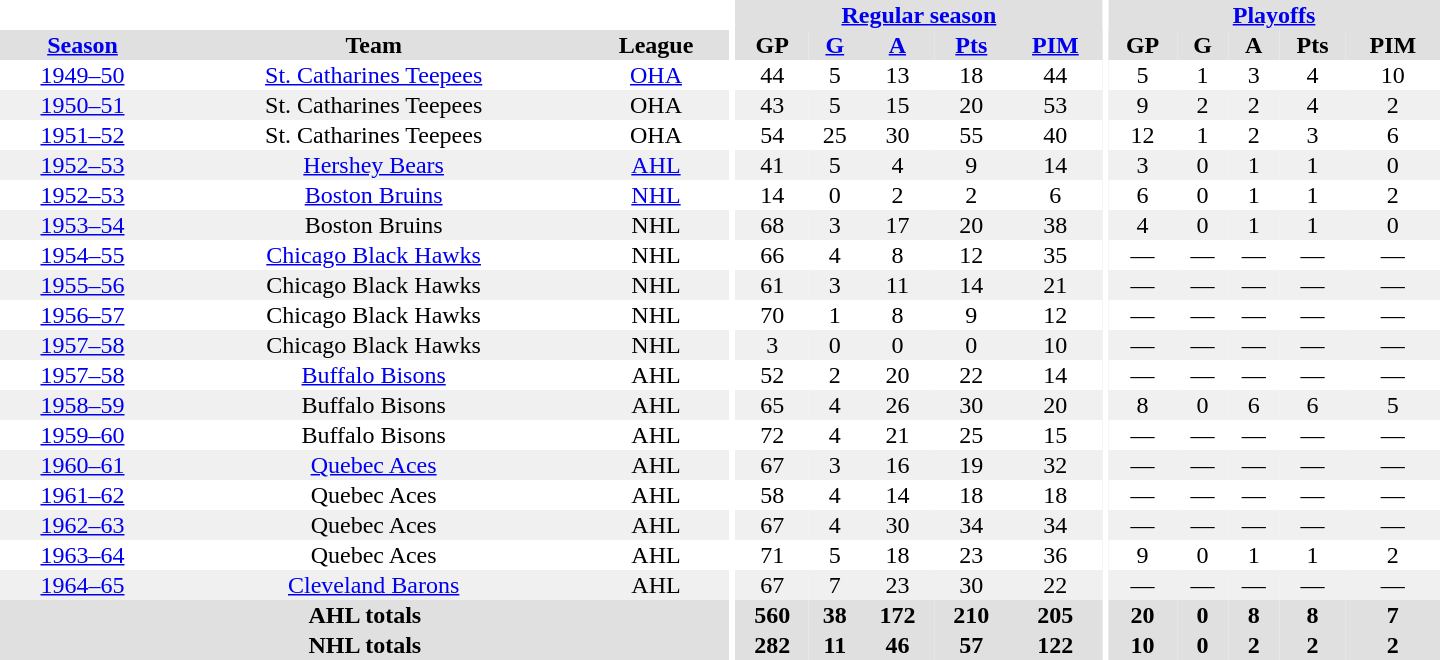<table border="0" cellpadding="1" cellspacing="0" style="text-align:center; width:60em">
<tr bgcolor="#e0e0e0">
<th colspan="3" bgcolor="#ffffff"></th>
<th rowspan="100" bgcolor="#ffffff"></th>
<th colspan="5"><a href='#'>Regular season</a></th>
<th rowspan="100" bgcolor="#ffffff"></th>
<th colspan="5"><a href='#'>Playoffs</a></th>
</tr>
<tr bgcolor="#e0e0e0">
<th><a href='#'>Season</a></th>
<th>Team</th>
<th>League</th>
<th>GP</th>
<th><a href='#'>G</a></th>
<th><a href='#'>A</a></th>
<th><a href='#'>Pts</a></th>
<th><a href='#'>PIM</a></th>
<th>GP</th>
<th>G</th>
<th>A</th>
<th>Pts</th>
<th>PIM</th>
</tr>
<tr>
<td><a href='#'>1949–50</a></td>
<td><a href='#'>St. Catharines Teepees</a></td>
<td><a href='#'>OHA</a></td>
<td>44</td>
<td>5</td>
<td>13</td>
<td>18</td>
<td>44</td>
<td>5</td>
<td>1</td>
<td>3</td>
<td>4</td>
<td>10</td>
</tr>
<tr bgcolor="#f0f0f0">
<td><a href='#'>1950–51</a></td>
<td>St. Catharines Teepees</td>
<td>OHA</td>
<td>43</td>
<td>5</td>
<td>15</td>
<td>20</td>
<td>53</td>
<td>9</td>
<td>2</td>
<td>2</td>
<td>4</td>
<td>2</td>
</tr>
<tr>
<td><a href='#'>1951–52</a></td>
<td>St. Catharines Teepees</td>
<td>OHA</td>
<td>54</td>
<td>25</td>
<td>30</td>
<td>55</td>
<td>40</td>
<td>12</td>
<td>1</td>
<td>2</td>
<td>3</td>
<td>6</td>
</tr>
<tr bgcolor="#f0f0f0">
<td><a href='#'>1952–53</a></td>
<td><a href='#'>Hershey Bears</a></td>
<td><a href='#'>AHL</a></td>
<td>41</td>
<td>5</td>
<td>4</td>
<td>9</td>
<td>14</td>
<td>3</td>
<td>0</td>
<td>1</td>
<td>1</td>
<td>0</td>
</tr>
<tr>
<td><a href='#'>1952–53</a></td>
<td><a href='#'>Boston Bruins</a></td>
<td><a href='#'>NHL</a></td>
<td>14</td>
<td>0</td>
<td>2</td>
<td>2</td>
<td>6</td>
<td>6</td>
<td>0</td>
<td>1</td>
<td>1</td>
<td>2</td>
</tr>
<tr bgcolor="#f0f0f0">
<td><a href='#'>1953–54</a></td>
<td>Boston Bruins</td>
<td>NHL</td>
<td>68</td>
<td>3</td>
<td>17</td>
<td>20</td>
<td>38</td>
<td>4</td>
<td>0</td>
<td>1</td>
<td>1</td>
<td>0</td>
</tr>
<tr>
<td><a href='#'>1954–55</a></td>
<td><a href='#'>Chicago Black Hawks</a></td>
<td>NHL</td>
<td>66</td>
<td>4</td>
<td>8</td>
<td>12</td>
<td>35</td>
<td>—</td>
<td>—</td>
<td>—</td>
<td>—</td>
<td>—</td>
</tr>
<tr bgcolor="#f0f0f0">
<td><a href='#'>1955–56</a></td>
<td>Chicago Black Hawks</td>
<td>NHL</td>
<td>61</td>
<td>3</td>
<td>11</td>
<td>14</td>
<td>21</td>
<td>—</td>
<td>—</td>
<td>—</td>
<td>—</td>
<td>—</td>
</tr>
<tr>
<td><a href='#'>1956–57</a></td>
<td>Chicago Black Hawks</td>
<td>NHL</td>
<td>70</td>
<td>1</td>
<td>8</td>
<td>9</td>
<td>12</td>
<td>—</td>
<td>—</td>
<td>—</td>
<td>—</td>
<td>—</td>
</tr>
<tr bgcolor="#f0f0f0">
<td><a href='#'>1957–58</a></td>
<td>Chicago Black Hawks</td>
<td>NHL</td>
<td>3</td>
<td>0</td>
<td>0</td>
<td>0</td>
<td>10</td>
<td>—</td>
<td>—</td>
<td>—</td>
<td>—</td>
<td>—</td>
</tr>
<tr>
<td><a href='#'>1957–58</a></td>
<td><a href='#'>Buffalo Bisons</a></td>
<td>AHL</td>
<td>52</td>
<td>2</td>
<td>20</td>
<td>22</td>
<td>14</td>
<td>—</td>
<td>—</td>
<td>—</td>
<td>—</td>
<td>—</td>
</tr>
<tr bgcolor="#f0f0f0">
<td><a href='#'>1958–59</a></td>
<td>Buffalo Bisons</td>
<td>AHL</td>
<td>65</td>
<td>4</td>
<td>26</td>
<td>30</td>
<td>20</td>
<td>8</td>
<td>0</td>
<td>6</td>
<td>6</td>
<td>5</td>
</tr>
<tr>
<td><a href='#'>1959–60</a></td>
<td>Buffalo Bisons</td>
<td>AHL</td>
<td>72</td>
<td>4</td>
<td>21</td>
<td>25</td>
<td>15</td>
<td>—</td>
<td>—</td>
<td>—</td>
<td>—</td>
<td>—</td>
</tr>
<tr bgcolor="#f0f0f0">
<td><a href='#'>1960–61</a></td>
<td><a href='#'>Quebec Aces</a></td>
<td>AHL</td>
<td>67</td>
<td>3</td>
<td>16</td>
<td>19</td>
<td>32</td>
<td>—</td>
<td>—</td>
<td>—</td>
<td>—</td>
<td>—</td>
</tr>
<tr>
<td><a href='#'>1961–62</a></td>
<td>Quebec Aces</td>
<td>AHL</td>
<td>58</td>
<td>4</td>
<td>14</td>
<td>18</td>
<td>18</td>
<td>—</td>
<td>—</td>
<td>—</td>
<td>—</td>
<td>—</td>
</tr>
<tr bgcolor="#f0f0f0">
<td><a href='#'>1962–63</a></td>
<td>Quebec Aces</td>
<td>AHL</td>
<td>67</td>
<td>4</td>
<td>30</td>
<td>34</td>
<td>34</td>
<td>—</td>
<td>—</td>
<td>—</td>
<td>—</td>
<td>—</td>
</tr>
<tr>
<td><a href='#'>1963–64</a></td>
<td>Quebec Aces</td>
<td>AHL</td>
<td>71</td>
<td>5</td>
<td>18</td>
<td>23</td>
<td>36</td>
<td>9</td>
<td>0</td>
<td>1</td>
<td>1</td>
<td>2</td>
</tr>
<tr bgcolor="#f0f0f0">
<td><a href='#'>1964–65</a></td>
<td><a href='#'>Cleveland Barons</a></td>
<td>AHL</td>
<td>67</td>
<td>7</td>
<td>23</td>
<td>30</td>
<td>22</td>
<td>—</td>
<td>—</td>
<td>—</td>
<td>—</td>
<td>—</td>
</tr>
<tr bgcolor="#e0e0e0">
<th colspan="3">AHL totals</th>
<th>560</th>
<th>38</th>
<th>172</th>
<th>210</th>
<th>205</th>
<th>20</th>
<th>0</th>
<th>8</th>
<th>8</th>
<th>7</th>
</tr>
<tr bgcolor="#e0e0e0">
<th colspan="3">NHL totals</th>
<th>282</th>
<th>11</th>
<th>46</th>
<th>57</th>
<th>122</th>
<th>10</th>
<th>0</th>
<th>2</th>
<th>2</th>
<th>2</th>
</tr>
</table>
